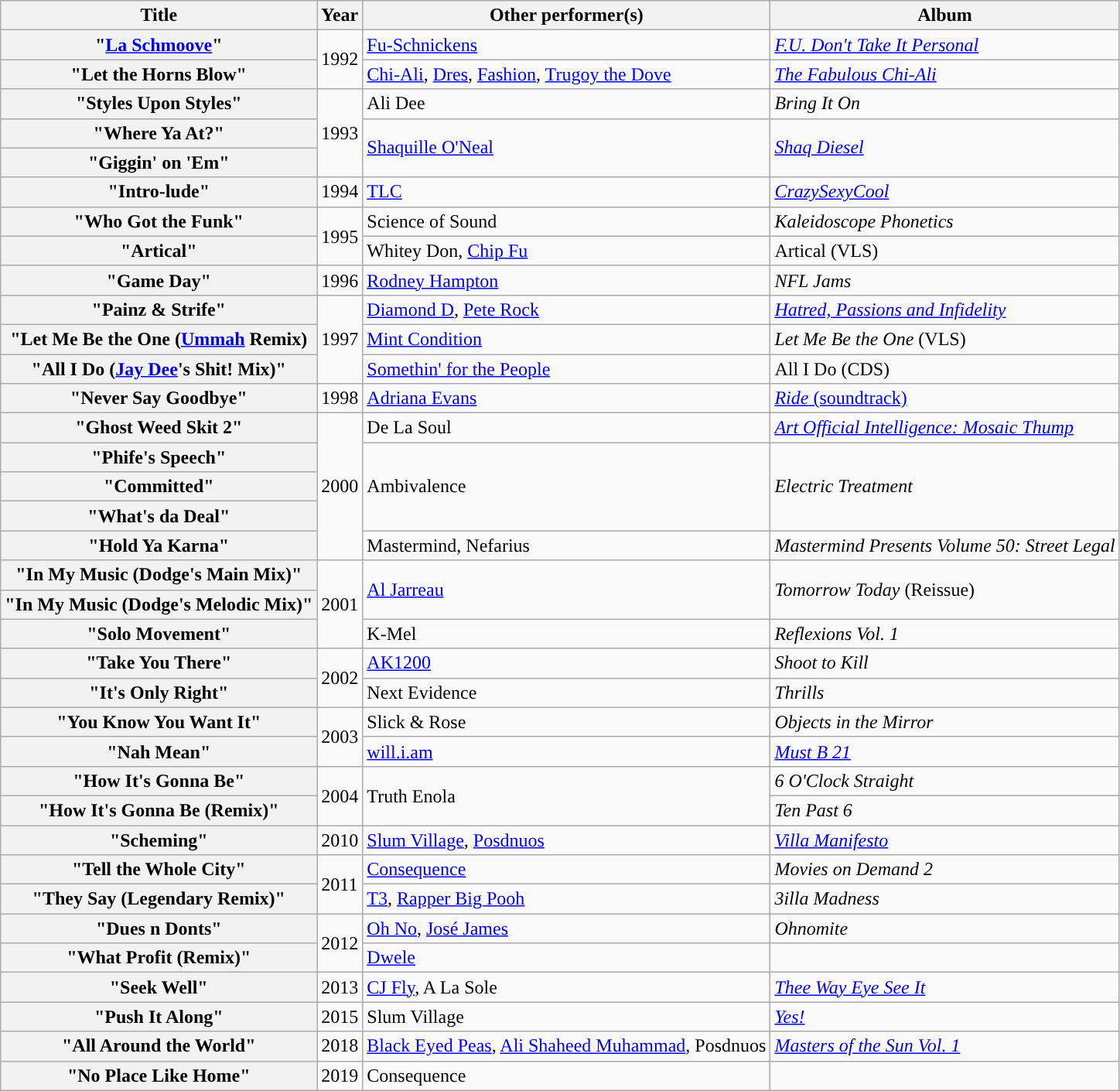<table class="wikitable plainrowheaders">
<tr>
<th>Title</th>
<th>Year</th>
<th>Other performer(s)</th>
<th>Album</th>
</tr>
<tr>
<th scope="row">"<a href='#'>La Schmoove</a>"</th>
<td rowspan="2">1992</td>
<td><a href='#'>Fu-Schnickens</a></td>
<td><em><a href='#'>F.U. Don't Take It Personal</a></em></td>
</tr>
<tr>
<th scope="row">"Let the Horns Blow"</th>
<td><a href='#'>Chi-Ali</a>, <a href='#'>Dres</a>, <a href='#'>Fashion</a>, <a href='#'>Trugoy the Dove</a></td>
<td><em><a href='#'>The Fabulous Chi-Ali</a></em></td>
</tr>
<tr>
<th scope="row">"Styles Upon Styles"</th>
<td rowspan="3">1993</td>
<td>Ali Dee</td>
<td><em>Bring It On</em></td>
</tr>
<tr>
<th scope="row">"Where Ya At?"</th>
<td rowspan="2"><a href='#'>Shaquille O'Neal</a></td>
<td rowspan="2"><em><a href='#'>Shaq Diesel</a></em></td>
</tr>
<tr>
<th scope="row">"Giggin' on 'Em"</th>
</tr>
<tr>
<th scope="row">"Intro-lude"</th>
<td>1994</td>
<td><a href='#'>TLC</a></td>
<td><em><a href='#'>CrazySexyCool</a></em></td>
</tr>
<tr>
<th scope="row">"Who Got the Funk"</th>
<td rowspan="2">1995</td>
<td>Science of Sound</td>
<td><em>Kaleidoscope Phonetics</em></td>
</tr>
<tr>
<th scope="row">"Artical"</th>
<td>Whitey Don, <a href='#'>Chip Fu</a></td>
<td>Artical (VLS)</td>
</tr>
<tr>
<th scope="row">"Game Day"</th>
<td>1996</td>
<td><a href='#'>Rodney Hampton</a></td>
<td><em>NFL Jams</em></td>
</tr>
<tr>
<th scope="row">"Painz & Strife"</th>
<td rowspan="3">1997</td>
<td><a href='#'>Diamond D</a>, <a href='#'>Pete Rock</a></td>
<td><em><a href='#'>Hatred, Passions and Infidelity</a></em></td>
</tr>
<tr>
<th scope="row">"Let Me Be the One (<a href='#'>Ummah</a> Remix)</th>
<td><a href='#'>Mint Condition</a></td>
<td><em>Let Me Be the One</em> (VLS)</td>
</tr>
<tr>
<th scope="row">"All I Do (<a href='#'>Jay Dee</a>'s Shit! Mix)"</th>
<td><a href='#'>Somethin' for the People</a></td>
<td>All I Do (CDS)</td>
</tr>
<tr>
<th scope="row">"Never Say Goodbye"</th>
<td>1998</td>
<td><a href='#'>Adriana Evans</a></td>
<td><a href='#'><em>Ride</em> (soundtrack)</a></td>
</tr>
<tr>
<th scope="row">"Ghost Weed Skit 2"</th>
<td rowspan="5">2000</td>
<td>De La Soul</td>
<td><em><a href='#'>Art Official Intelligence: Mosaic Thump</a></em></td>
</tr>
<tr>
<th scope="row">"Phife's Speech"</th>
<td rowspan="3">Ambivalence</td>
<td rowspan="3"><em>Electric Treatment</em></td>
</tr>
<tr>
<th scope="row">"Committed"</th>
</tr>
<tr>
<th scope="row">"What's da Deal"</th>
</tr>
<tr>
<th scope="row">"Hold Ya Karna"</th>
<td>Mastermind, Nefarius</td>
<td><em>Mastermind Presents Volume 50: Street Legal</em></td>
</tr>
<tr>
<th scope="row">"In My Music (Dodge's Main Mix)"</th>
<td rowspan="3">2001</td>
<td rowspan="2"><a href='#'>Al Jarreau</a></td>
<td rowspan="2"><em>Tomorrow Today</em> (Reissue)</td>
</tr>
<tr>
<th scope="row">"In My Music (Dodge's Melodic Mix)"</th>
</tr>
<tr>
<th scope="row">"Solo Movement"</th>
<td>K-Mel</td>
<td><em>Reflexions Vol. 1</em></td>
</tr>
<tr>
<th scope="row">"Take You There"</th>
<td rowspan="2">2002</td>
<td><a href='#'>AK1200</a></td>
<td><em>Shoot to Kill</em></td>
</tr>
<tr>
<th scope="row">"It's Only Right"</th>
<td>Next Evidence</td>
<td><em>Thrills</em></td>
</tr>
<tr>
<th scope="row">"You Know You Want It"</th>
<td rowspan="2">2003</td>
<td>Slick & Rose</td>
<td><em>Objects in the Mirror</em></td>
</tr>
<tr>
<th scope="row">"Nah Mean"</th>
<td><a href='#'>will.i.am</a></td>
<td><em><a href='#'>Must B 21</a></em></td>
</tr>
<tr>
<th scope="row">"How It's Gonna Be"</th>
<td rowspan="2">2004</td>
<td rowspan="2">Truth Enola</td>
<td><em>6 O'Clock Straight</em></td>
</tr>
<tr>
<th scope="row">"How It's Gonna Be (Remix)"</th>
<td><em>Ten Past 6</em></td>
</tr>
<tr>
<th scope="row">"Scheming"</th>
<td>2010</td>
<td><a href='#'>Slum Village</a>, <a href='#'>Posdnuos</a></td>
<td><em><a href='#'>Villa Manifesto</a></em></td>
</tr>
<tr>
<th scope="row">"Tell the Whole City"</th>
<td rowspan="2">2011</td>
<td><a href='#'>Consequence</a></td>
<td><em>Movies on Demand 2</em></td>
</tr>
<tr>
<th scope="row">"They Say (Legendary Remix)"</th>
<td><a href='#'>T3</a>, <a href='#'>Rapper Big Pooh</a></td>
<td><em>3illa Madness</em></td>
</tr>
<tr>
<th scope="row">"Dues n Donts"</th>
<td rowspan="2">2012</td>
<td><a href='#'>Oh No</a>, <a href='#'>José James</a></td>
<td><em>Ohnomite</em></td>
</tr>
<tr>
<th scope="row">"What Profit (Remix)"</th>
<td><a href='#'>Dwele</a></td>
<td></td>
</tr>
<tr>
<th scope="row">"Seek Well"</th>
<td>2013</td>
<td><a href='#'>CJ Fly</a>, A La Sole</td>
<td><em><a href='#'>Thee Way Eye See It</a></em></td>
</tr>
<tr>
<th scope="row">"Push It Along"</th>
<td>2015</td>
<td>Slum Village</td>
<td><em><a href='#'>Yes!</a></em></td>
</tr>
<tr>
<th scope="row">"All Around the World"</th>
<td>2018</td>
<td><a href='#'>Black Eyed Peas</a>, <a href='#'>Ali Shaheed Muhammad</a>, Posdnuos</td>
<td><em><a href='#'>Masters of the Sun Vol. 1</a></em></td>
</tr>
<tr>
<th scope="row">"No Place Like Home"</th>
<td>2019</td>
<td>Consequence</td>
<td></td>
</tr>
</table>
